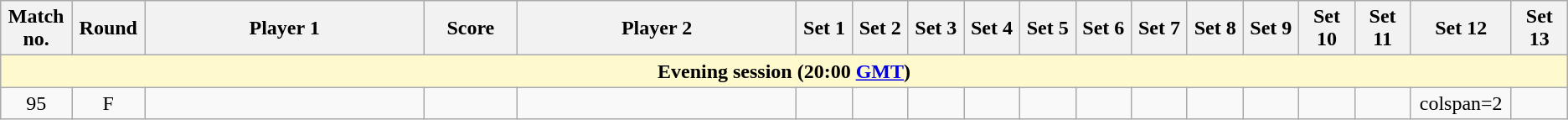<table class="wikitable">
<tr>
<th width="2%">Match no.</th>
<th width="2%">Round</th>
<th width="15%">Player 1</th>
<th width="5%">Score</th>
<th width="15%">Player 2</th>
<th width="3%">Set 1</th>
<th width="3%">Set 2</th>
<th width="3%">Set 3</th>
<th width="3%">Set 4</th>
<th width="3%">Set 5</th>
<th width="3%">Set 6</th>
<th width="3%">Set 7</th>
<th width="3%">Set 8</th>
<th width="3%">Set 9</th>
<th width="3%">Set 10</th>
<th width="3%">Set 11</th>
<th width="3%">Set 12</th>
<th width="3%">Set 13</th>
</tr>
<tr>
<td colspan="18" style="text-align:center; background-color:#FFFACD"><strong>Evening session (20:00 <a href='#'>GMT</a>)</strong></td>
</tr>
<tr style=text-align:center;">
<td>95</td>
<td>F</td>
<td></td>
<td></td>
<td></td>
<td></td>
<td></td>
<td></td>
<td></td>
<td></td>
<td></td>
<td></td>
<td></td>
<td></td>
<td></td>
<td></td>
<td>colspan=2</td>
</tr>
</table>
